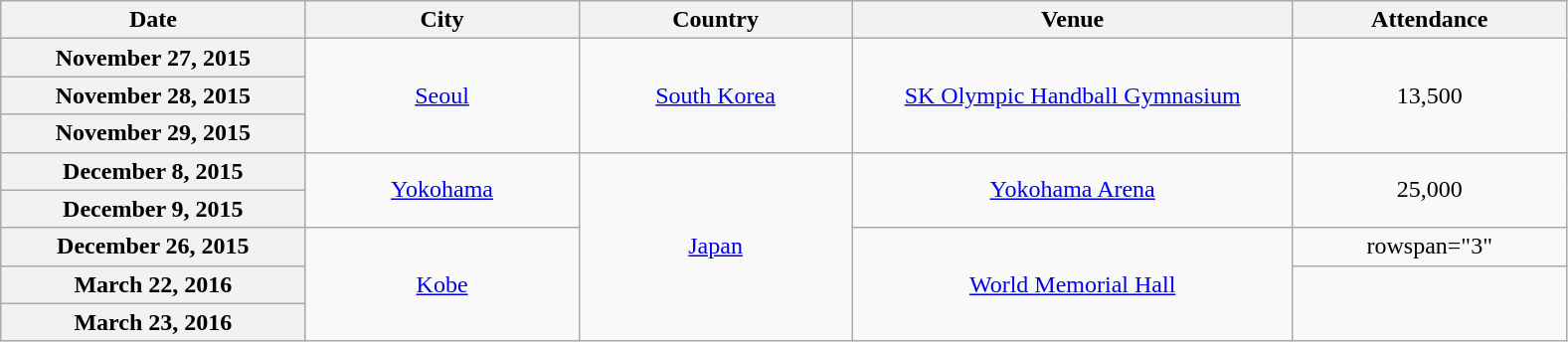<table class="wikitable plainrowheaders" style="text-align:center;">
<tr>
<th scope="col" style="width:12.3em;">Date</th>
<th scope="col" style="width:11em;">City</th>
<th scope="col" style="width:11em;">Country</th>
<th scope="col" style="width:18em;">Venue</th>
<th scope="col" style="width:11em;">Attendance</th>
</tr>
<tr>
<th scope="row" style="text-align:center;">November 27, 2015</th>
<td rowspan="3"><a href='#'>Seoul</a></td>
<td rowspan="3"><a href='#'>South Korea</a></td>
<td rowspan="3"><a href='#'>SK Olympic Handball Gymnasium</a></td>
<td rowspan="3">13,500</td>
</tr>
<tr>
<th scope="row" style="text-align:center;">November 28, 2015</th>
</tr>
<tr>
<th scope="row" style="text-align:center;">November 29, 2015</th>
</tr>
<tr>
<th scope="row" style="text-align:center;">December 8, 2015</th>
<td rowspan="2"><a href='#'>Yokohama</a></td>
<td rowspan="5"><a href='#'>Japan</a></td>
<td rowspan="2"><a href='#'>Yokohama Arena</a></td>
<td rowspan="2">25,000</td>
</tr>
<tr>
<th scope="row" style="text-align:center;">December 9, 2015</th>
</tr>
<tr>
<th scope="row" style="text-align:center;">December 26, 2015</th>
<td rowspan="3"><a href='#'>Kobe</a></td>
<td rowspan="3"><a href='#'>World Memorial Hall</a></td>
<td>rowspan="3" </td>
</tr>
<tr>
<th scope="row" style="text-align:center;">March 22, 2016</th>
</tr>
<tr>
<th scope="row" style="text-align:center;">March 23, 2016</th>
</tr>
</table>
